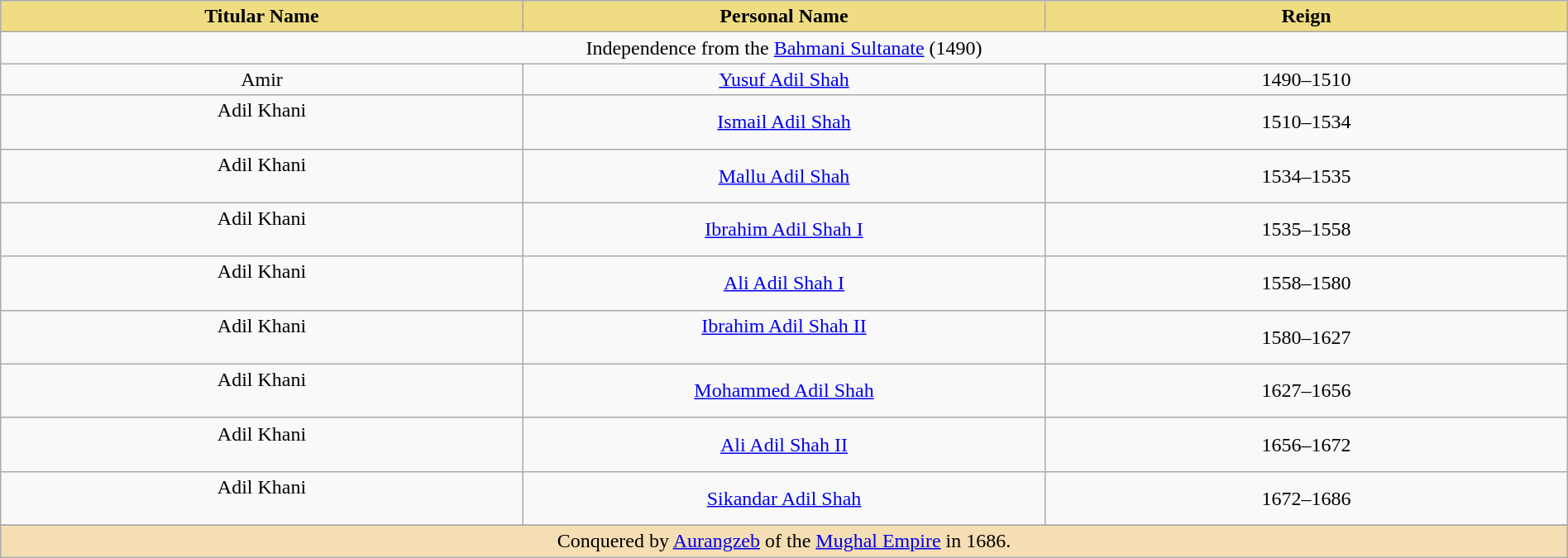<table width=100% class="wikitable">
<tr>
<th style="background-color:#F0DC82" width=9%>Titular Name</th>
<th style="background-color:#F0DC82" width=9%>Personal Name</th>
<th style="background-color:#F0DC82" width=9%>Reign</th>
</tr>
<tr>
<td colspan=4 align="center">Independence from the <a href='#'>Bahmani Sultanate</a> (1490)</td>
</tr>
<tr>
<td align="center">Amir<br></td>
<td align="center"><a href='#'>Yusuf Adil Shah</a><br> </td>
<td align="center">1490–1510</td>
</tr>
<tr>
<td align="center">Adil Khani<br><br></td>
<td align="center"><a href='#'>Ismail Adil Shah</a> <br> </td>
<td align="center">1510–1534</td>
</tr>
<tr>
<td align="center">Adil Khani<br><br></td>
<td align="center"><a href='#'>Mallu Adil Shah</a><br></td>
<td align="center">1534–1535</td>
</tr>
<tr>
<td align="center">Adil Khani<br><br></td>
<td align="center"><a href='#'>Ibrahim Adil Shah I</a><br> </td>
<td align="center">1535–1558</td>
</tr>
<tr>
<td align="center">Adil Khani<br><br></td>
<td align="center"><a href='#'>Ali Adil Shah I</a><br> </td>
<td align="center">1558–1580</td>
</tr>
<tr>
<td align="center">Adil Khani<br><br></td>
<td align="center"><a href='#'>Ibrahim Adil Shah II</a><br><br></td>
<td align="center">1580–1627</td>
</tr>
<tr>
<td align="center">Adil Khani<br><br></td>
<td align="center"><a href='#'>Mohammed Adil Shah</a><br> </td>
<td align="center">1627–1656</td>
</tr>
<tr>
<td align="center">Adil Khani<br><br></td>
<td align="center"><a href='#'>Ali Adil Shah II</a><br> </td>
<td align="center">1656–1672</td>
</tr>
<tr>
<td align="center">Adil Khani<br><br></td>
<td align="center"><a href='#'>Sikandar Adil Shah</a><br> </td>
<td align="center">1672–1686</td>
</tr>
<tr>
</tr>
<tr bgcolor="#F5DEB3">
<td colspan=4 align="center">Conquered by <a href='#'>Aurangzeb</a> of the <a href='#'>Mughal Empire</a> in 1686.</td>
</tr>
</table>
